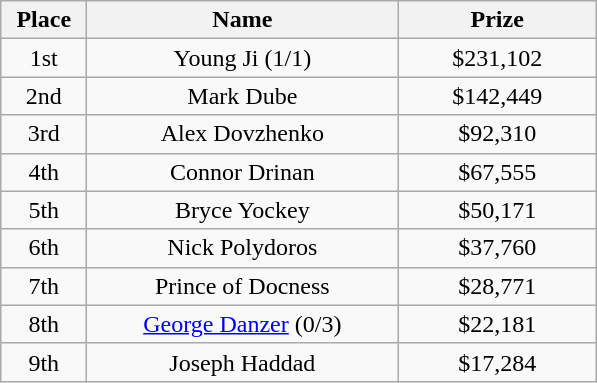<table class="wikitable">
<tr>
<th width="50">Place</th>
<th width="200">Name</th>
<th width="125">Prize</th>
</tr>
<tr>
<td align = "center">1st</td>
<td align = "center">Young Ji (1/1)</td>
<td align = "center">$231,102</td>
</tr>
<tr>
<td align = "center">2nd</td>
<td align = "center">Mark Dube</td>
<td align = "center">$142,449</td>
</tr>
<tr>
<td align = "center">3rd</td>
<td align = "center">Alex Dovzhenko</td>
<td align = "center">$92,310</td>
</tr>
<tr>
<td align = "center">4th</td>
<td align = "center">Connor Drinan</td>
<td align = "center">$67,555</td>
</tr>
<tr>
<td align = "center">5th</td>
<td align = "center">Bryce Yockey</td>
<td align = "center">$50,171</td>
</tr>
<tr>
<td align = "center">6th</td>
<td align = "center">Nick Polydoros</td>
<td align = "center">$37,760</td>
</tr>
<tr>
<td align = "center">7th</td>
<td align = "center">Prince of Docness</td>
<td align = "center">$28,771</td>
</tr>
<tr>
<td align = "center">8th</td>
<td align = "center"><a href='#'>George Danzer</a> (0/3)</td>
<td align = "center">$22,181</td>
</tr>
<tr>
<td align = "center">9th</td>
<td align = "center">Joseph Haddad</td>
<td align = "center">$17,284</td>
</tr>
</table>
